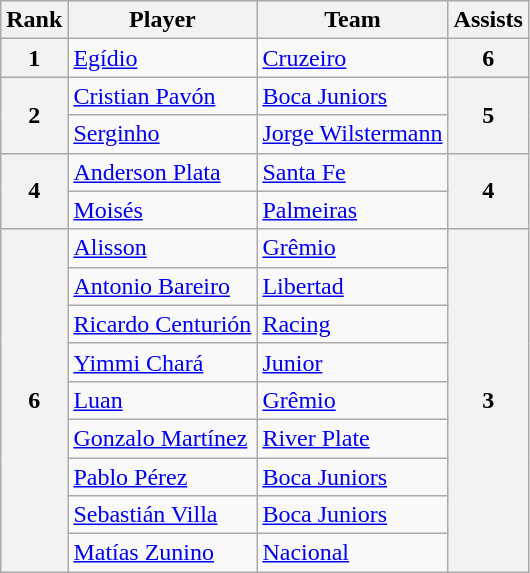<table class="wikitable" style="text-align:center">
<tr>
<th>Rank</th>
<th>Player</th>
<th>Team</th>
<th>Assists</th>
</tr>
<tr>
<th>1</th>
<td align=left> <a href='#'>Egídio</a></td>
<td align=left> <a href='#'>Cruzeiro</a></td>
<th>6</th>
</tr>
<tr>
<th rowspan=2>2</th>
<td align=left> <a href='#'>Cristian Pavón</a></td>
<td align=left> <a href='#'>Boca Juniors</a></td>
<th rowspan=2>5</th>
</tr>
<tr>
<td align=left> <a href='#'>Serginho</a></td>
<td align=left> <a href='#'>Jorge Wilstermann</a></td>
</tr>
<tr>
<th rowspan=2>4</th>
<td align=left> <a href='#'>Anderson Plata</a></td>
<td align=left> <a href='#'>Santa Fe</a></td>
<th rowspan=2>4</th>
</tr>
<tr>
<td align=left> <a href='#'>Moisés</a></td>
<td align=left> <a href='#'>Palmeiras</a></td>
</tr>
<tr>
<th rowspan=9>6</th>
<td align=left> <a href='#'>Alisson</a></td>
<td align=left> <a href='#'>Grêmio</a></td>
<th rowspan=9>3</th>
</tr>
<tr>
<td align=left> <a href='#'>Antonio Bareiro</a></td>
<td align=left> <a href='#'>Libertad</a></td>
</tr>
<tr>
<td align=left> <a href='#'>Ricardo Centurión</a></td>
<td align=left> <a href='#'>Racing</a></td>
</tr>
<tr>
<td align=left> <a href='#'>Yimmi Chará</a></td>
<td align=left> <a href='#'>Junior</a></td>
</tr>
<tr>
<td align=left> <a href='#'>Luan</a></td>
<td align=left> <a href='#'>Grêmio</a></td>
</tr>
<tr>
<td align=left> <a href='#'>Gonzalo Martínez</a></td>
<td align=left> <a href='#'>River Plate</a></td>
</tr>
<tr>
<td align=left> <a href='#'>Pablo Pérez</a></td>
<td align=left> <a href='#'>Boca Juniors</a></td>
</tr>
<tr>
<td align=left> <a href='#'>Sebastián Villa</a></td>
<td align=left> <a href='#'>Boca Juniors</a></td>
</tr>
<tr>
<td align=left> <a href='#'>Matías Zunino</a></td>
<td align=left> <a href='#'>Nacional</a></td>
</tr>
</table>
